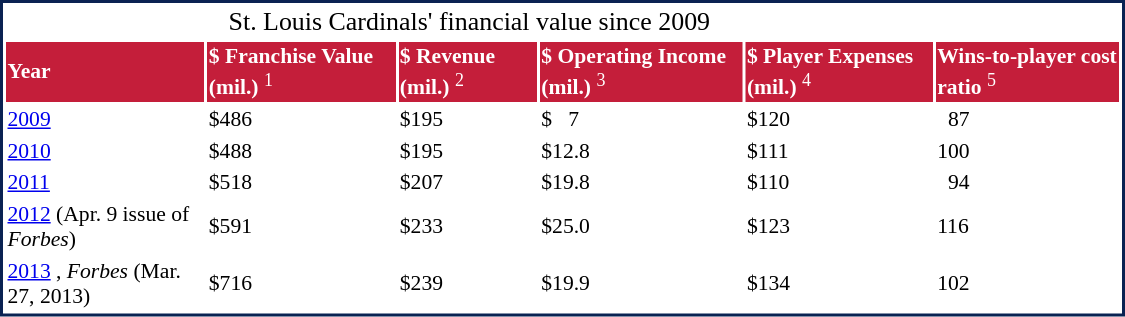<table cellpadding="1" style="width:750px; font-size:90%; border:2px solid #0a2252;">
<tr style="text-align:center; font-size:larger;">
<td colspan=5>St. Louis Cardinals' financial value since 2009</td>
</tr>
<tr style="background:#C41E3A;color:white;">
<td><strong>Year</strong></td>
<td><strong>$ Franchise Value (mil.)</strong> <sup>1</sup></td>
<td><strong>$ Revenue (mil.)</strong> <sup>2</sup></td>
<td><strong>$ Operating Income (mil.)</strong> <sup>3</sup></td>
<td><strong>$ Player Expenses (mil.)</strong> <sup>4</sup></td>
<td><strong>Wins-to-player cost ratio</strong> <sup>5</sup><br></td>
</tr>
<tr>
<td><a href='#'>2009</a></td>
<td>$486</td>
<td>$195</td>
<td>$   7</td>
<td>$120</td>
<td>  87</td>
</tr>
<tr>
<td><a href='#'>2010</a></td>
<td>$488</td>
<td>$195</td>
<td>$12.8</td>
<td>$111</td>
<td>100</td>
</tr>
<tr>
<td><a href='#'>2011</a></td>
<td>$518</td>
<td>$207</td>
<td>$19.8</td>
<td>$110</td>
<td>  94</td>
</tr>
<tr>
<td><a href='#'>2012</a>  (Apr. 9 issue of <em>Forbes</em>)</td>
<td>$591</td>
<td>$233</td>
<td>$25.0</td>
<td>$123</td>
<td>116</td>
</tr>
<tr>
<td><a href='#'>2013</a> , <em>Forbes</em> (Mar. 27, 2013)</td>
<td>$716</td>
<td>$239</td>
<td>$19.9</td>
<td>$134</td>
<td>102</td>
</tr>
</table>
